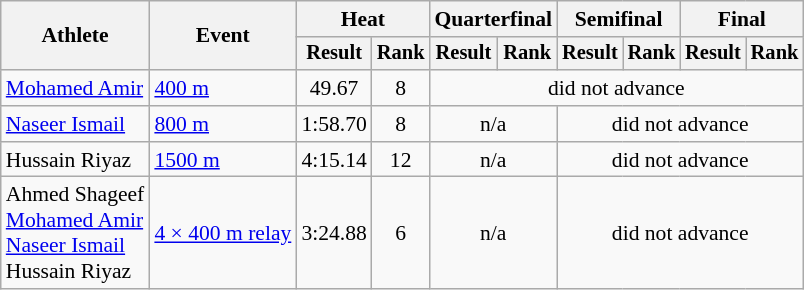<table class=wikitable style="font-size:90%">
<tr>
<th rowspan="2">Athlete</th>
<th rowspan="2">Event</th>
<th colspan="2">Heat</th>
<th colspan="2">Quarterfinal</th>
<th colspan="2">Semifinal</th>
<th colspan="2">Final</th>
</tr>
<tr style="font-size:95%">
<th>Result</th>
<th>Rank</th>
<th>Result</th>
<th>Rank</th>
<th>Result</th>
<th>Rank</th>
<th>Result</th>
<th>Rank</th>
</tr>
<tr align=center>
<td align=left><a href='#'>Mohamed Amir</a></td>
<td align=left><a href='#'>400 m</a></td>
<td>49.67</td>
<td>8</td>
<td colspan=6>did not advance</td>
</tr>
<tr align=center>
<td align=left><a href='#'>Naseer Ismail</a></td>
<td align=left><a href='#'>800 m</a></td>
<td>1:58.70</td>
<td>8</td>
<td colspan=2>n/a</td>
<td colspan=4>did not advance</td>
</tr>
<tr align=center>
<td align=left>Hussain Riyaz</td>
<td align=left><a href='#'>1500 m</a></td>
<td>4:15.14</td>
<td>12</td>
<td colspan=2>n/a</td>
<td colspan=4>did not advance</td>
</tr>
<tr align=center>
<td align=left>Ahmed Shageef<br><a href='#'>Mohamed Amir</a><br><a href='#'>Naseer Ismail</a><br>Hussain Riyaz</td>
<td align=left><a href='#'>4 × 400 m relay</a></td>
<td>3:24.88</td>
<td>6</td>
<td colspan=2>n/a</td>
<td colspan=4>did not advance</td>
</tr>
</table>
